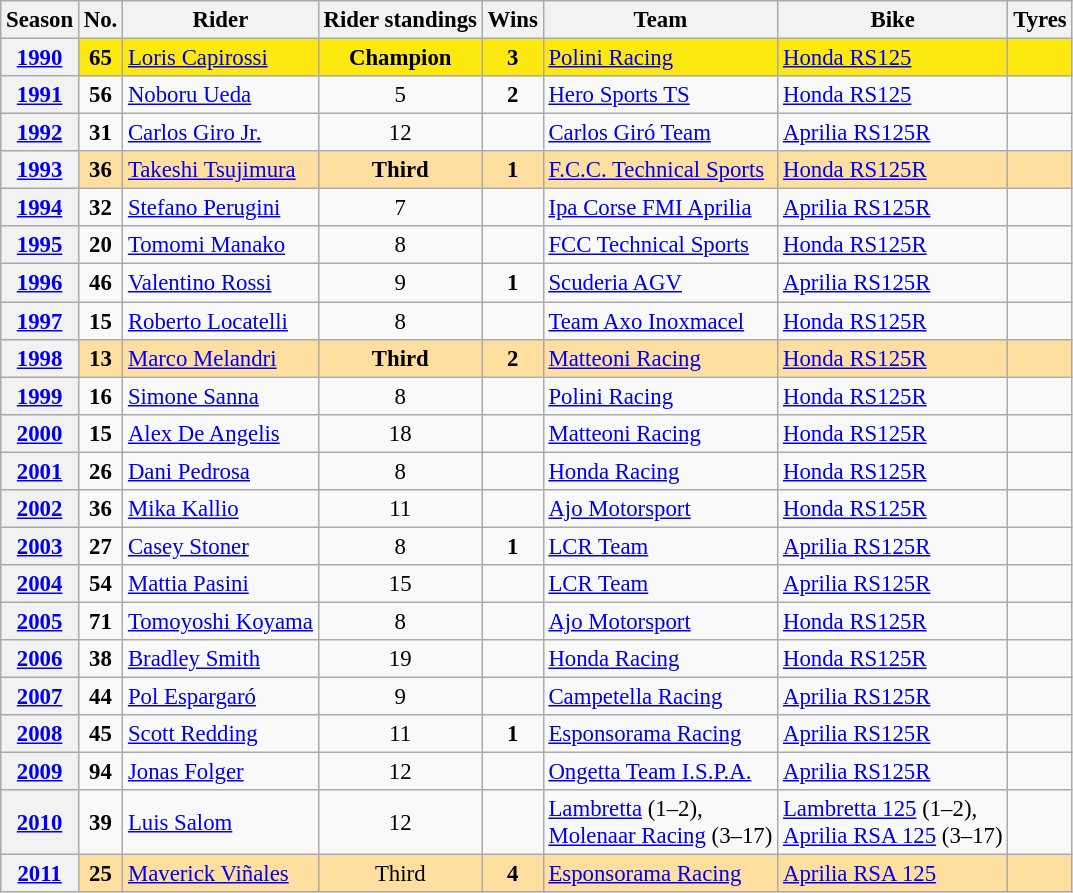<table class="wikitable" style="font-size:95%;">
<tr>
<th>Season</th>
<th>No.</th>
<th>Rider</th>
<th>Rider standings</th>
<th>Wins</th>
<th>Team</th>
<th>Bike</th>
<th>Tyres</th>
</tr>
<tr>
<th><a href='#'>1990</a></th>
<td align="center" style="background:#FDE910;"><strong>65</strong></td>
<td style="background:#FDE910;"> <a href='#'>Loris Capirossi</a></td>
<td align="center" style="background:#FDE910;"><strong>Champion</strong></td>
<td align="center" style="background:#FDE910;"><strong>3</strong></td>
<td style="background:#FDE910;"><a href='#'>Polini Racing</a></td>
<td style="background:#FDE910;"><a href='#'>Honda RS125</a></td>
<td align="center" style="background:#FDE910;"></td>
</tr>
<tr>
<th><a href='#'>1991</a></th>
<td align="center"><strong>56</strong></td>
<td> <a href='#'>Noboru Ueda</a></td>
<td align="center">5</td>
<td align="center"><strong>2</strong></td>
<td><a href='#'>Hero Sports TS</a></td>
<td><a href='#'>Honda RS125</a></td>
<td align="center"></td>
</tr>
<tr>
<th><a href='#'>1992</a></th>
<td align="center"><strong>31</strong></td>
<td> <a href='#'>Carlos Giro Jr.</a></td>
<td align="center">12</td>
<td></td>
<td><a href='#'>Carlos Giró Team</a></td>
<td><a href='#'>Aprilia RS125R</a></td>
<td align="center"></td>
</tr>
<tr>
<th><a href='#'>1993</a></th>
<td align="center" style="background:#ffdf9f;"><strong>36</strong></td>
<td style="background:#ffdf9f;"> <a href='#'>Takeshi Tsujimura</a></td>
<td align="center" style="background:#ffdf9f;"><strong>Third</strong></td>
<td align="center" style="background:#ffdf9f;"><strong>1</strong></td>
<td style="background:#ffdf9f;"><a href='#'>F.C.C. Technical Sports</a></td>
<td style="background:#ffdf9f;"><a href='#'>Honda RS125R</a></td>
<td align="center" style="background:#ffdf9f;"></td>
</tr>
<tr>
<th><a href='#'>1994</a></th>
<td align="center"><strong>32</strong></td>
<td> <a href='#'>Stefano Perugini</a></td>
<td align="center">7</td>
<td></td>
<td><a href='#'>Ipa Corse FMI Aprilia</a></td>
<td><a href='#'>Aprilia RS125R</a></td>
<td align="center"></td>
</tr>
<tr>
<th><a href='#'>1995</a></th>
<td align="center"><strong>20</strong></td>
<td> <a href='#'>Tomomi Manako</a></td>
<td align="center">8</td>
<td></td>
<td><a href='#'>FCC Technical Sports</a></td>
<td><a href='#'>Honda RS125R</a></td>
<td align="center"></td>
</tr>
<tr>
<th><a href='#'>1996</a></th>
<td align="center"><strong>46</strong></td>
<td> <a href='#'>Valentino Rossi</a></td>
<td align="center">9</td>
<td align="center"><strong>1</strong></td>
<td><a href='#'>Scuderia AGV</a></td>
<td><a href='#'>Aprilia RS125R</a></td>
<td align="center"></td>
</tr>
<tr>
<th><a href='#'>1997</a></th>
<td align="center"><strong>15</strong></td>
<td> <a href='#'>Roberto Locatelli</a></td>
<td align="center">8</td>
<td></td>
<td><a href='#'>Team Axo Inoxmacel</a></td>
<td><a href='#'>Honda RS125R</a></td>
<td align="center"></td>
</tr>
<tr>
<th><a href='#'>1998</a></th>
<td align="center" style="background:#ffdf9f;"><strong>13</strong></td>
<td style="background:#ffdf9f;"> <a href='#'>Marco Melandri</a></td>
<td align="center" style="background:#ffdf9f;"><strong>Third</strong></td>
<td align="center" style="background:#ffdf9f;"><strong>2</strong></td>
<td style="background:#ffdf9f;"><a href='#'>Matteoni Racing</a></td>
<td style="background:#ffdf9f;"><a href='#'>Honda RS125R</a></td>
<td align="center" style="background:#ffdf9f;"></td>
</tr>
<tr>
<th><a href='#'>1999</a></th>
<td align="center"><strong>16</strong></td>
<td> <a href='#'>Simone Sanna</a></td>
<td align="center">8</td>
<td></td>
<td><a href='#'>Polini Racing</a></td>
<td><a href='#'>Honda RS125R</a></td>
<td align="center"></td>
</tr>
<tr>
<th><a href='#'>2000</a></th>
<td align="center"><strong>15</strong></td>
<td> <a href='#'>Alex De Angelis</a></td>
<td align="center">18</td>
<td></td>
<td><a href='#'>Matteoni Racing</a></td>
<td><a href='#'>Honda RS125R</a></td>
<td align="center"></td>
</tr>
<tr>
<th><a href='#'>2001</a></th>
<td align="center"><strong>26</strong></td>
<td> <a href='#'>Dani Pedrosa</a></td>
<td align="center">8</td>
<td></td>
<td><a href='#'>Honda Racing</a></td>
<td><a href='#'>Honda RS125R</a></td>
<td align="center"></td>
</tr>
<tr>
<th><a href='#'>2002</a></th>
<td align="center"><strong>36</strong></td>
<td> <a href='#'>Mika Kallio</a></td>
<td align="center">11</td>
<td></td>
<td><a href='#'>Ajo Motorsport</a></td>
<td><a href='#'>Honda RS125R</a></td>
<td align="center"></td>
</tr>
<tr>
<th><a href='#'>2003</a></th>
<td align="center"><strong>27</strong></td>
<td> <a href='#'>Casey Stoner</a></td>
<td align="center">8</td>
<td align="center"><strong>1</strong></td>
<td><a href='#'>LCR Team</a></td>
<td><a href='#'>Aprilia RS125R</a></td>
<td align="center"></td>
</tr>
<tr>
<th><a href='#'>2004</a></th>
<td align="center"><strong>54</strong></td>
<td> <a href='#'>Mattia Pasini</a></td>
<td align="center">15</td>
<td></td>
<td><a href='#'>LCR Team</a></td>
<td><a href='#'>Aprilia RS125R</a></td>
<td align="center"></td>
</tr>
<tr>
<th><a href='#'>2005</a></th>
<td align="center"><strong>71</strong></td>
<td> <a href='#'>Tomoyoshi Koyama</a></td>
<td align="center">8</td>
<td></td>
<td><a href='#'>Ajo Motorsport</a></td>
<td><a href='#'>Honda RS125R</a></td>
<td align="center"></td>
</tr>
<tr>
<th><a href='#'>2006</a></th>
<td align="center"><strong>38</strong></td>
<td> <a href='#'>Bradley Smith</a></td>
<td align="center">19</td>
<td></td>
<td><a href='#'>Honda Racing</a></td>
<td><a href='#'>Honda RS125R</a></td>
<td align="center"></td>
</tr>
<tr>
<th><a href='#'>2007</a></th>
<td align="center"><strong>44</strong></td>
<td> <a href='#'>Pol Espargaró</a></td>
<td align="center">9</td>
<td></td>
<td><a href='#'>Campetella Racing</a></td>
<td><a href='#'>Aprilia RS125R</a></td>
<td align="center"></td>
</tr>
<tr>
<th><a href='#'>2008</a></th>
<td align="center"><strong>45</strong></td>
<td> <a href='#'>Scott Redding</a></td>
<td align="center">11</td>
<td align="center"><strong>1</strong></td>
<td><a href='#'>Esponsorama Racing</a></td>
<td><a href='#'>Aprilia RS125R</a></td>
<td align="center"></td>
</tr>
<tr>
<th><a href='#'>2009</a></th>
<td align="center"><strong>94</strong></td>
<td> <a href='#'>Jonas Folger</a></td>
<td align="center">12</td>
<td></td>
<td><a href='#'>Ongetta Team I.S.P.A.</a></td>
<td><a href='#'>Aprilia RS125R</a></td>
<td align="center"></td>
</tr>
<tr>
<th><a href='#'>2010</a></th>
<td align="center"><strong>39</strong></td>
<td> <a href='#'>Luis Salom</a></td>
<td align="center">12</td>
<td></td>
<td><a href='#'>Lambretta</a> (1–2), <br>  <a href='#'>Molenaar Racing</a> (3–17)</td>
<td><a href='#'>Lambretta 125</a> (1–2), <br> <a href='#'>Aprilia RSA 125</a> (3–17)</td>
<td align="center"></td>
</tr>
<tr>
<th><a href='#'>2011</a></th>
<td align="center" style="background:#ffdf9f;"><strong>25</strong></td>
<td style="background:#ffdf9f;"> <a href='#'>Maverick Viñales</a></td>
<td align="center" style="background:#ffdf9f;">Third</td>
<td align="center" style="background:#ffdf9f;"><strong>4</strong></td>
<td style="background:#ffdf9f;"><a href='#'>Esponsorama Racing</a></td>
<td style="background:#ffdf9f;"><a href='#'>Aprilia RSA 125</a></td>
<td align="center" style="background:#ffdf9f;"></td>
</tr>
</table>
